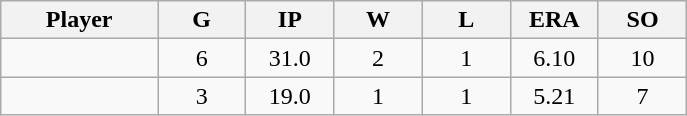<table class="wikitable sortable">
<tr>
<th bgcolor="#DDDDFF" width="16%">Player</th>
<th bgcolor="#DDDDFF" width="9%">G</th>
<th bgcolor="#DDDDFF" width="9%">IP</th>
<th bgcolor="#DDDDFF" width="9%">W</th>
<th bgcolor="#DDDDFF" width="9%">L</th>
<th bgcolor="#DDDDFF" width="9%">ERA</th>
<th bgcolor="#DDDDFF" width="9%">SO</th>
</tr>
<tr align="center">
<td></td>
<td>6</td>
<td>31.0</td>
<td>2</td>
<td>1</td>
<td>6.10</td>
<td>10</td>
</tr>
<tr align="center">
<td></td>
<td>3</td>
<td>19.0</td>
<td>1</td>
<td>1</td>
<td>5.21</td>
<td>7</td>
</tr>
</table>
